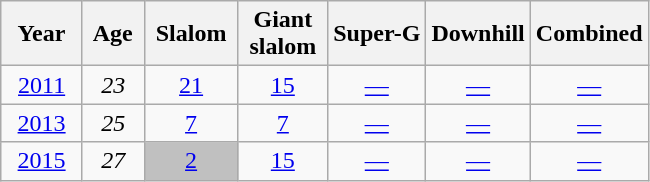<table class=wikitable style="text-align:center">
<tr>
<th>  Year  </th>
<th> Age </th>
<th> Slalom </th>
<th> Giant <br> slalom </th>
<th>Super-G</th>
<th>Downhill</th>
<th>Combined</th>
</tr>
<tr>
<td><a href='#'>2011</a></td>
<td><em>23</em></td>
<td><a href='#'>21</a></td>
<td><a href='#'>15</a></td>
<td><a href='#'>—</a></td>
<td><a href='#'>—</a></td>
<td><a href='#'>—</a></td>
</tr>
<tr>
<td><a href='#'>2013</a></td>
<td><em>25</em></td>
<td><a href='#'>7</a></td>
<td><a href='#'>7</a></td>
<td><a href='#'>—</a></td>
<td><a href='#'>—</a></td>
<td><a href='#'>—</a></td>
</tr>
<tr>
<td><a href='#'>2015</a></td>
<td><em>27</em></td>
<td style="background:silver;"><a href='#'>2</a></td>
<td><a href='#'>15</a></td>
<td><a href='#'>—</a></td>
<td><a href='#'>—</a></td>
<td><a href='#'>—</a></td>
</tr>
</table>
